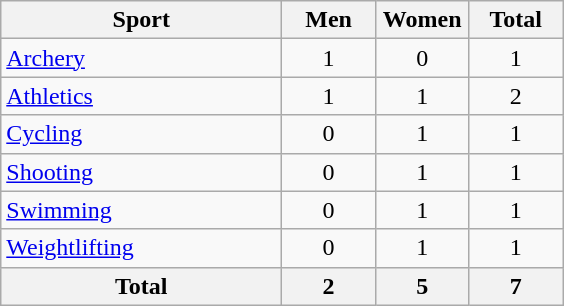<table class="wikitable sortable" style="text-align:center;">
<tr>
<th width=180>Sport</th>
<th width=55>Men</th>
<th width=55>Women</th>
<th width=55>Total</th>
</tr>
<tr>
<td align=left><a href='#'>Archery</a></td>
<td>1</td>
<td>0</td>
<td>1</td>
</tr>
<tr>
<td align=left><a href='#'>Athletics</a></td>
<td>1</td>
<td>1</td>
<td>2</td>
</tr>
<tr>
<td align=left><a href='#'>Cycling</a></td>
<td>0</td>
<td>1</td>
<td>1</td>
</tr>
<tr>
<td align=left><a href='#'>Shooting</a></td>
<td>0</td>
<td>1</td>
<td>1</td>
</tr>
<tr>
<td align=left><a href='#'>Swimming</a></td>
<td>0</td>
<td>1</td>
<td>1</td>
</tr>
<tr>
<td align=left><a href='#'>Weightlifting</a></td>
<td>0</td>
<td>1</td>
<td>1</td>
</tr>
<tr class="sortbottom">
<th>Total</th>
<th>2</th>
<th>5</th>
<th>7</th>
</tr>
</table>
